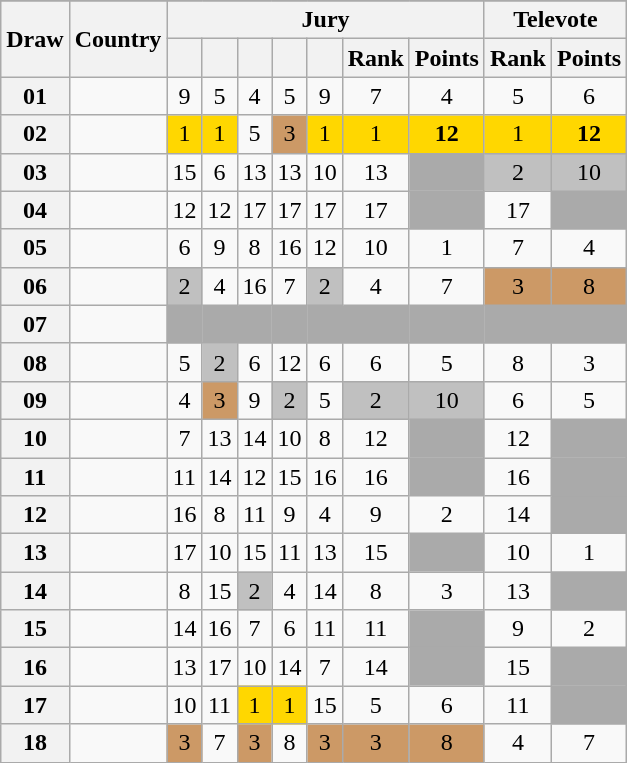<table class="sortable wikitable collapsible plainrowheaders" style="text-align:center;">
<tr>
</tr>
<tr>
<th scope="col" rowspan="2">Draw</th>
<th scope="col" rowspan="2">Country</th>
<th scope="col" colspan="7">Jury</th>
<th scope="col" colspan="2">Televote</th>
</tr>
<tr>
<th scope="col"><small></small></th>
<th scope="col"><small></small></th>
<th scope="col"><small></small></th>
<th scope="col"><small></small></th>
<th scope="col"><small></small></th>
<th scope="col">Rank</th>
<th scope="col">Points</th>
<th scope="col">Rank</th>
<th scope="col">Points</th>
</tr>
<tr>
<th scope="row" style="text-align:center;">01</th>
<td style="text-align:left;"></td>
<td>9</td>
<td>5</td>
<td>4</td>
<td>5</td>
<td>9</td>
<td>7</td>
<td>4</td>
<td>5</td>
<td>6</td>
</tr>
<tr>
<th scope="row" style="text-align:center;">02</th>
<td style="text-align:left;"></td>
<td style="background:gold;">1</td>
<td style="background:gold;">1</td>
<td>5</td>
<td style="background:#CC9966;">3</td>
<td style="background:gold;">1</td>
<td style="background:gold;">1</td>
<td style="background:gold;"><strong>12</strong></td>
<td style="background:gold;">1</td>
<td style="background:gold;"><strong>12</strong></td>
</tr>
<tr>
<th scope="row" style="text-align:center;">03</th>
<td style="text-align:left;"></td>
<td>15</td>
<td>6</td>
<td>13</td>
<td>13</td>
<td>10</td>
<td>13</td>
<td style="background:#AAAAAA;"></td>
<td style="background:silver;">2</td>
<td style="background:silver;">10</td>
</tr>
<tr>
<th scope="row" style="text-align:center;">04</th>
<td style="text-align:left;"></td>
<td>12</td>
<td>12</td>
<td>17</td>
<td>17</td>
<td>17</td>
<td>17</td>
<td style="background:#AAAAAA;"></td>
<td>17</td>
<td style="background:#AAAAAA;"></td>
</tr>
<tr>
<th scope="row" style="text-align:center;">05</th>
<td style="text-align:left;"></td>
<td>6</td>
<td>9</td>
<td>8</td>
<td>16</td>
<td>12</td>
<td>10</td>
<td>1</td>
<td>7</td>
<td>4</td>
</tr>
<tr>
<th scope="row" style="text-align:center;">06</th>
<td style="text-align:left;"></td>
<td style="background:silver;">2</td>
<td>4</td>
<td>16</td>
<td>7</td>
<td style="background:silver;">2</td>
<td>4</td>
<td>7</td>
<td style="background:#CC9966;">3</td>
<td style="background:#CC9966;">8</td>
</tr>
<tr class="sortbottom">
<th scope="row" style="text-align:center;">07</th>
<td style="text-align:left;"></td>
<td style="background:#AAAAAA;"></td>
<td style="background:#AAAAAA;"></td>
<td style="background:#AAAAAA;"></td>
<td style="background:#AAAAAA;"></td>
<td style="background:#AAAAAA;"></td>
<td style="background:#AAAAAA;"></td>
<td style="background:#AAAAAA;"></td>
<td style="background:#AAAAAA;"></td>
<td style="background:#AAAAAA;"></td>
</tr>
<tr>
<th scope="row" style="text-align:center;">08</th>
<td style="text-align:left;"></td>
<td>5</td>
<td style="background:silver;">2</td>
<td>6</td>
<td>12</td>
<td>6</td>
<td>6</td>
<td>5</td>
<td>8</td>
<td>3</td>
</tr>
<tr>
<th scope="row" style="text-align:center;">09</th>
<td style="text-align:left;"></td>
<td>4</td>
<td style="background:#CC9966;">3</td>
<td>9</td>
<td style="background:silver;">2</td>
<td>5</td>
<td style="background:silver;">2</td>
<td style="background:silver;">10</td>
<td>6</td>
<td>5</td>
</tr>
<tr>
<th scope="row" style="text-align:center;">10</th>
<td style="text-align:left;"></td>
<td>7</td>
<td>13</td>
<td>14</td>
<td>10</td>
<td>8</td>
<td>12</td>
<td style="background:#AAAAAA;"></td>
<td>12</td>
<td style="background:#AAAAAA;"></td>
</tr>
<tr>
<th scope="row" style="text-align:center;">11</th>
<td style="text-align:left;"></td>
<td>11</td>
<td>14</td>
<td>12</td>
<td>15</td>
<td>16</td>
<td>16</td>
<td style="background:#AAAAAA;"></td>
<td>16</td>
<td style="background:#AAAAAA;"></td>
</tr>
<tr>
<th scope="row" style="text-align:center;">12</th>
<td style="text-align:left;"></td>
<td>16</td>
<td>8</td>
<td>11</td>
<td>9</td>
<td>4</td>
<td>9</td>
<td>2</td>
<td>14</td>
<td style="background:#AAAAAA;"></td>
</tr>
<tr>
<th scope="row" style="text-align:center;">13</th>
<td style="text-align:left;"></td>
<td>17</td>
<td>10</td>
<td>15</td>
<td>11</td>
<td>13</td>
<td>15</td>
<td style="background:#AAAAAA;"></td>
<td>10</td>
<td>1</td>
</tr>
<tr>
<th scope="row" style="text-align:center;">14</th>
<td style="text-align:left;"></td>
<td>8</td>
<td>15</td>
<td style="background:silver;">2</td>
<td>4</td>
<td>14</td>
<td>8</td>
<td>3</td>
<td>13</td>
<td style="background:#AAAAAA;"></td>
</tr>
<tr>
<th scope="row" style="text-align:center;">15</th>
<td style="text-align:left;"></td>
<td>14</td>
<td>16</td>
<td>7</td>
<td>6</td>
<td>11</td>
<td>11</td>
<td style="background:#AAAAAA;"></td>
<td>9</td>
<td>2</td>
</tr>
<tr>
<th scope="row" style="text-align:center;">16</th>
<td style="text-align:left;"></td>
<td>13</td>
<td>17</td>
<td>10</td>
<td>14</td>
<td>7</td>
<td>14</td>
<td style="background:#AAAAAA;"></td>
<td>15</td>
<td style="background:#AAAAAA;"></td>
</tr>
<tr>
<th scope="row" style="text-align:center;">17</th>
<td style="text-align:left;"></td>
<td>10</td>
<td>11</td>
<td style="background:gold;">1</td>
<td style="background:gold;">1</td>
<td>15</td>
<td>5</td>
<td>6</td>
<td>11</td>
<td style="background:#AAAAAA;"></td>
</tr>
<tr>
<th scope="row" style="text-align:center;">18</th>
<td style="text-align:left;"></td>
<td style="background:#CC9966;">3</td>
<td>7</td>
<td style="background:#CC9966;">3</td>
<td>8</td>
<td style="background:#CC9966;">3</td>
<td style="background:#CC9966;">3</td>
<td style="background:#CC9966;">8</td>
<td>4</td>
<td>7</td>
</tr>
</table>
